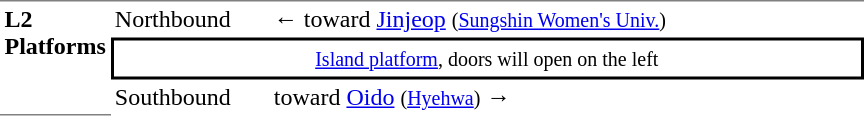<table table border=0 cellspacing=0 cellpadding=3>
<tr>
<td style="border-top:solid 1px gray;border-bottom:solid 1px gray;" width=50 rowspan=10 valign=top><strong>L2<br>Platforms</strong></td>
<td style="border-bottom:solid 0px gray;border-top:solid 1px gray;" width=100>Northbound</td>
<td style="border-bottom:solid 0px gray;border-top:solid 1px gray;" width=390>←  toward <a href='#'>Jinjeop</a> <small>(<a href='#'>Sungshin Women's Univ.</a>)</small></td>
</tr>
<tr>
<td style="border-top:solid 2px black;border-right:solid 2px black;border-left:solid 2px black;border-bottom:solid 2px black;text-align:center;" colspan=2><small><a href='#'>Island platform</a>, doors will open on the left</small></td>
</tr>
<tr>
<td>Southbound</td>
<td>  toward <a href='#'>Oido</a> <small>(<a href='#'>Hyehwa</a>)</small> →</td>
</tr>
</table>
